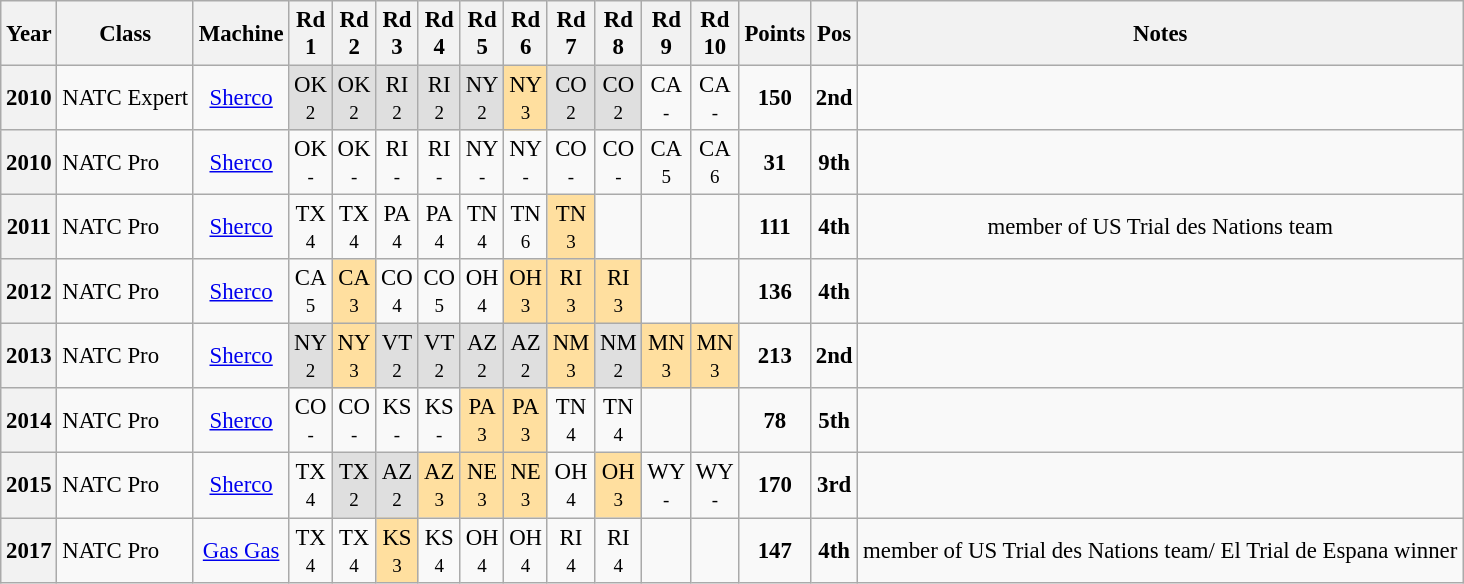<table class="wikitable" style="text-align:center; font-size:95%">
<tr valign="top">
<th valign="middle">Year</th>
<th valign="middle">Class</th>
<th valign="middle">Machine</th>
<th>Rd<br>1</th>
<th>Rd<br>2</th>
<th>Rd<br>3</th>
<th>Rd<br>4</th>
<th>Rd<br>5</th>
<th>Rd<br>6</th>
<th>Rd<br>7</th>
<th>Rd<br>8</th>
<th>Rd<br>9</th>
<th>Rd<br>10</th>
<th valign="middle">Points</th>
<th valign="middle">Pos</th>
<th valign="middle">Notes</th>
</tr>
<tr>
<th>2010</th>
<td align="left"> NATC Expert</td>
<td><a href='#'>Sherco</a></td>
<td style="background:#dfdfdf;">OK<br><small>2</small></td>
<td style="background:#dfdfdf;">OK<br><small>2</small></td>
<td style="background:#dfdfdf;">RI<br><small>2</small></td>
<td style="background:#dfdfdf;">RI<br><small>2</small></td>
<td style="background:#dfdfdf;">NY<br><small>2</small></td>
<td style="background:#ffdf9f;">NY<br><small>3</small></td>
<td style="background:#dfdfdf;">CO<br><small>2</small></td>
<td style="background:#dfdfdf;">CO<br><small>2</small></td>
<td>CA<br><small>-</small></td>
<td>CA<br><small>-</small></td>
<td><strong>150</strong></td>
<td><strong>2nd</strong></td>
<td></td>
</tr>
<tr>
<th>2010</th>
<td align="left"> NATC Pro</td>
<td><a href='#'>Sherco</a></td>
<td>OK<br><small>-</small></td>
<td>OK<br><small>-</small></td>
<td>RI<br><small>-</small></td>
<td>RI<br><small>-</small></td>
<td>NY<br><small>-</small></td>
<td>NY<br><small>-</small></td>
<td>CO<br><small>-</small></td>
<td>CO<br><small>-</small></td>
<td>CA<br><small>5</small></td>
<td>CA<br><small>6</small></td>
<td><strong>31</strong></td>
<td><strong>9th</strong></td>
<td></td>
</tr>
<tr>
<th>2011</th>
<td align="left"> NATC Pro</td>
<td><a href='#'>Sherco</a></td>
<td>TX<br><small>4</small></td>
<td>TX<br><small>4</small></td>
<td>PA<br><small>4</small></td>
<td>PA<br><small>4</small></td>
<td>TN<br><small>4</small></td>
<td>TN<br><small>6</small></td>
<td style="background:#FFDF9F;">TN<br><small>3</small></td>
<td></td>
<td></td>
<td></td>
<td><strong>111</strong></td>
<td><strong>4th</strong></td>
<td>member of US Trial des Nations team</td>
</tr>
<tr>
<th>2012</th>
<td align="left"> NATC Pro</td>
<td><a href='#'>Sherco</a></td>
<td>CA<br><small>5</small></td>
<td style="background:#FFDF9F;">CA<br><small>3</small></td>
<td>CO<br><small>4</small></td>
<td>CO<br><small>5</small></td>
<td>OH<br><small>4</small></td>
<td style="background:#FFDF9F;">OH<br><small>3</small></td>
<td style="background:#FFDF9F;">RI<br><small>3</small></td>
<td style="background:#FFDF9F;">RI<br><small>3</small></td>
<td></td>
<td></td>
<td><strong>136</strong></td>
<td><strong>4th</strong></td>
<td></td>
</tr>
<tr>
<th>2013</th>
<td align="left"> NATC Pro</td>
<td><a href='#'>Sherco</a></td>
<td style="background:#DFDFDF;">NY<br><small>2</small></td>
<td style="background:#FFDF9F;">NY<br><small>3</small></td>
<td style="background:#DFDFDF;">VT<br><small>2</small></td>
<td style="background:#DFDFDF;">VT<br><small>2</small></td>
<td style="background:#DFDFDF;">AZ<br><small>2</small></td>
<td style="background:#DFDFDF;">AZ<br><small>2</small></td>
<td style="background:#FFDF9F;">NM<br><small>3</small></td>
<td style="background:#DFDFDF;">NM<br><small>2</small></td>
<td style="background:#FFDF9F;">MN<br><small>3</small></td>
<td style="background:#FFDF9F;">MN<br><small>3</small></td>
<td><strong>213</strong></td>
<td><strong>2nd</strong></td>
<td></td>
</tr>
<tr>
<th>2014</th>
<td align="left"> NATC Pro</td>
<td><a href='#'>Sherco</a></td>
<td>CO<br><small>-</small></td>
<td>CO<br><small>-</small></td>
<td>KS<br><small>-</small></td>
<td>KS<br><small>-</small></td>
<td style="background:#FFDF9F;">PA<br><small>3</small></td>
<td style="background:#FFDF9F;">PA<br><small>3</small></td>
<td>TN<br><small>4</small></td>
<td>TN<br><small>4</small></td>
<td></td>
<td></td>
<td><strong>78</strong></td>
<td><strong>5th</strong></td>
<td></td>
</tr>
<tr>
<th>2015</th>
<td align="left"> NATC Pro</td>
<td><a href='#'>Sherco</a></td>
<td>TX<br><small>4</small></td>
<td style="background:#DFDFDF;">TX<br><small>2</small></td>
<td style="background:#DFDFDF;">AZ<br><small>2</small></td>
<td style="background:#FFDF9F;">AZ<br><small>3</small></td>
<td style="background:#FFDF9F;">NE<br><small>3</small></td>
<td style="background:#FFDF9F;">NE<br><small>3</small></td>
<td>OH<br><small>4</small></td>
<td style="background:#FFDF9F;">OH<br><small>3</small></td>
<td>WY<br><small>-</small></td>
<td>WY<br><small>-</small></td>
<td><strong>170</strong></td>
<td><strong>3rd</strong></td>
<td></td>
</tr>
<tr>
<th>2017</th>
<td align="left"> NATC Pro</td>
<td><a href='#'>Gas Gas</a></td>
<td>TX<br><small>4</small></td>
<td>TX<br><small>4</small></td>
<td style="background:#FFDF9F;">KS<br><small>3</small></td>
<td>KS<br><small>4</small></td>
<td>OH<br><small>4</small></td>
<td>OH<br><small>4</small></td>
<td>RI<br><small>4</small></td>
<td>RI<br><small>4</small></td>
<td></td>
<td></td>
<td><strong>147</strong></td>
<td><strong>4th</strong></td>
<td>member of US Trial des Nations team/ El Trial de Espana winner</td>
</tr>
</table>
